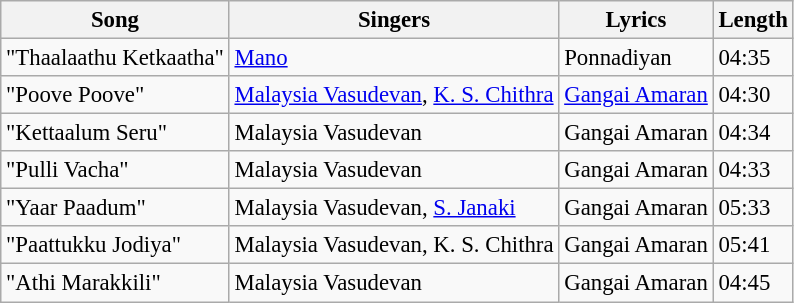<table class="wikitable" style="font-size:95%;">
<tr>
<th>Song</th>
<th>Singers</th>
<th>Lyrics</th>
<th>Length</th>
</tr>
<tr>
<td>"Thaalaathu Ketkaatha"</td>
<td><a href='#'>Mano</a></td>
<td>Ponnadiyan</td>
<td>04:35</td>
</tr>
<tr>
<td>"Poove Poove"</td>
<td><a href='#'>Malaysia Vasudevan</a>, <a href='#'>K. S. Chithra</a></td>
<td><a href='#'>Gangai Amaran</a></td>
<td>04:30</td>
</tr>
<tr>
<td>"Kettaalum Seru"</td>
<td>Malaysia Vasudevan</td>
<td>Gangai Amaran</td>
<td>04:34</td>
</tr>
<tr>
<td>"Pulli Vacha"</td>
<td>Malaysia Vasudevan</td>
<td>Gangai Amaran</td>
<td>04:33</td>
</tr>
<tr>
<td>"Yaar Paadum"</td>
<td>Malaysia Vasudevan, <a href='#'>S. Janaki</a></td>
<td>Gangai Amaran</td>
<td>05:33</td>
</tr>
<tr>
<td>"Paattukku Jodiya"</td>
<td>Malaysia Vasudevan, K. S. Chithra</td>
<td>Gangai Amaran</td>
<td>05:41</td>
</tr>
<tr>
<td>"Athi Marakkili"</td>
<td>Malaysia Vasudevan</td>
<td>Gangai Amaran</td>
<td>04:45</td>
</tr>
</table>
